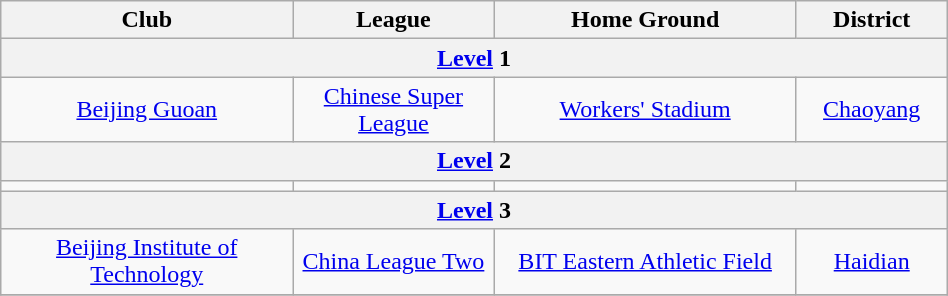<table width=50%; class="wikitable" border="1" style="text-align:center;">
<tr>
<th width=29%>Club</th>
<th width=20%>League</th>
<th width=30%>Home Ground</th>
<th width=15%>District</th>
</tr>
<tr>
<th colspan=6><a href='#'>Level</a> 1</th>
</tr>
<tr>
<td align:left><a href='#'>Beijing Guoan</a></td>
<td><a href='#'>Chinese Super League</a></td>
<td><a href='#'>Workers' Stadium</a></td>
<td><a href='#'>Chaoyang</a></td>
</tr>
<tr>
<th colspan=6><a href='#'>Level</a> 2</th>
</tr>
<tr>
<td></td>
<td></td>
<td></td>
<td></td>
</tr>
<tr>
<th colspan=6><a href='#'>Level</a> 3</th>
</tr>
<tr>
<td align:left><a href='#'>Beijing Institute of Technology</a></td>
<td><a href='#'>China League Two</a></td>
<td><a href='#'>BIT Eastern Athletic Field</a></td>
<td><a href='#'>Haidian</a></td>
</tr>
<tr>
</tr>
</table>
